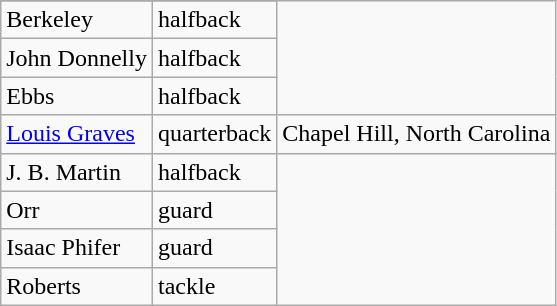<table class="wikitable">
<tr>
</tr>
<tr>
<td>Berkeley</td>
<td>halfback</td>
</tr>
<tr>
<td>John Donnelly</td>
<td>halfback</td>
</tr>
<tr>
<td>Ebbs</td>
<td>halfback</td>
</tr>
<tr>
<td><a href='#'>Louis Graves</a></td>
<td>quarterback</td>
<td>Chapel Hill, North Carolina</td>
</tr>
<tr>
<td>J. B. Martin</td>
<td>halfback</td>
</tr>
<tr>
<td>Orr</td>
<td>guard</td>
</tr>
<tr>
<td>Isaac Phifer</td>
<td>guard</td>
</tr>
<tr>
<td>Roberts</td>
<td>tackle</td>
</tr>
</table>
